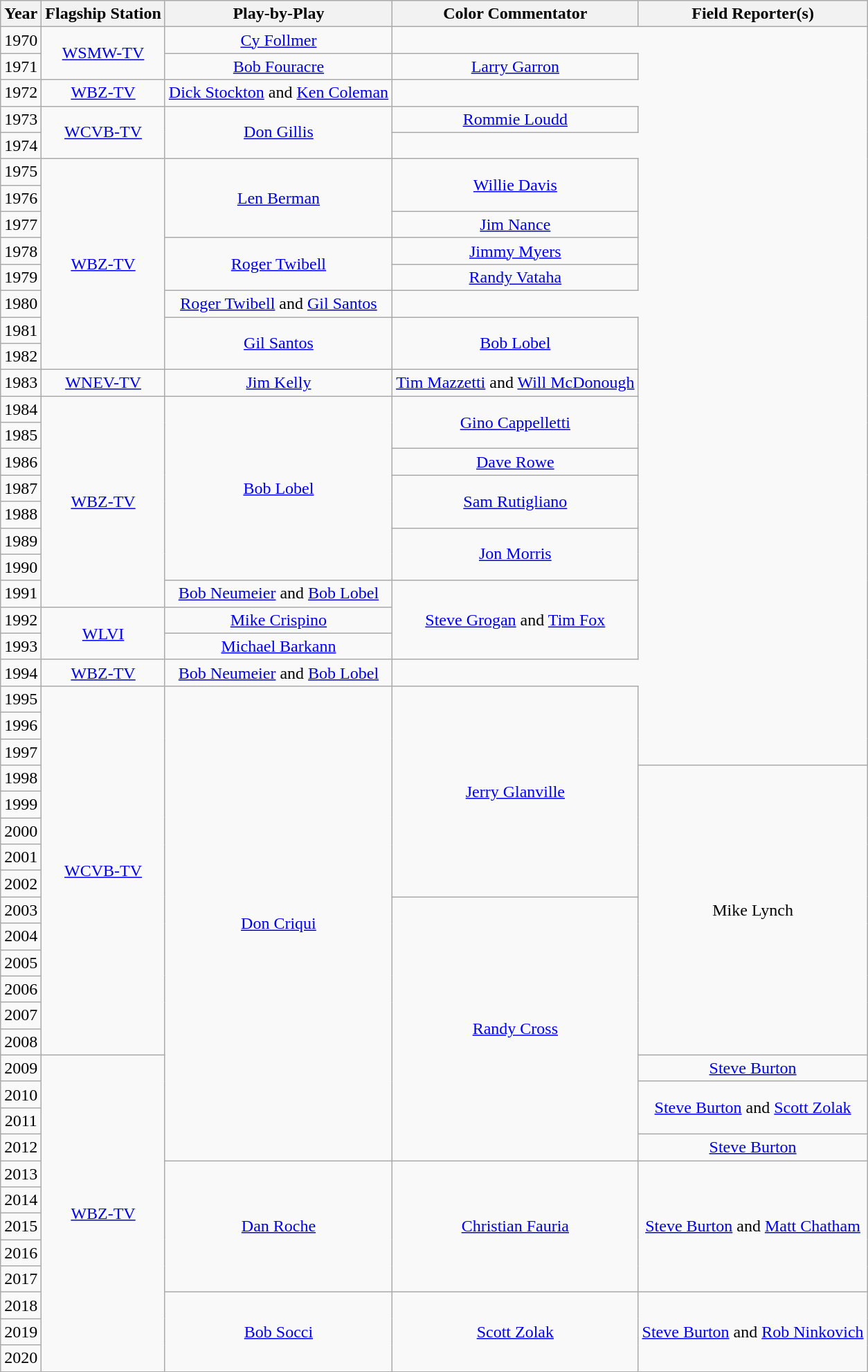<table class="wikitable" style="text-align: center;">
<tr>
<th>Year</th>
<th>Flagship Station</th>
<th>Play-by-Play</th>
<th>Color Commentator</th>
<th>Field Reporter(s)</th>
</tr>
<tr>
<td>1970</td>
<td rowspan=2><a href='#'>WSMW-TV</a></td>
<td rowspan=1><a href='#'>Cy Follmer</a></td>
</tr>
<tr>
<td>1971</td>
<td rowspan=1><a href='#'>Bob Fouracre</a></td>
<td rowspan=1><a href='#'>Larry Garron</a></td>
</tr>
<tr>
<td>1972</td>
<td rowspan=1><a href='#'>WBZ-TV</a></td>
<td rowspan=1><a href='#'>Dick Stockton</a> and <a href='#'>Ken Coleman</a></td>
</tr>
<tr>
<td>1973</td>
<td rowspan=2><a href='#'>WCVB-TV</a></td>
<td rowspan=2><a href='#'>Don Gillis</a></td>
<td rowspan=1><a href='#'>Rommie Loudd</a></td>
</tr>
<tr>
<td>1974</td>
</tr>
<tr>
<td>1975</td>
<td rowspan=8><a href='#'>WBZ-TV</a></td>
<td rowspan=3><a href='#'>Len Berman</a></td>
<td rowspan=2><a href='#'>Willie Davis</a></td>
</tr>
<tr>
<td>1976</td>
</tr>
<tr>
<td>1977</td>
<td rowspan=1><a href='#'>Jim Nance</a></td>
</tr>
<tr>
<td>1978</td>
<td rowspan=2><a href='#'>Roger Twibell</a></td>
<td rowspan=1><a href='#'>Jimmy Myers</a></td>
</tr>
<tr>
<td>1979</td>
<td rowspan=1><a href='#'>Randy Vataha</a></td>
</tr>
<tr>
<td>1980</td>
<td rowspan=1><a href='#'>Roger Twibell</a> and <a href='#'>Gil Santos</a></td>
</tr>
<tr>
<td>1981</td>
<td rowspan=2><a href='#'>Gil Santos</a></td>
<td rowspan=2><a href='#'>Bob Lobel</a></td>
</tr>
<tr>
<td>1982</td>
</tr>
<tr>
<td>1983</td>
<td rowspan=1><a href='#'>WNEV-TV</a></td>
<td rowspan=1><a href='#'>Jim Kelly</a></td>
<td rowspan=1><a href='#'>Tim Mazzetti</a> and <a href='#'>Will McDonough</a></td>
</tr>
<tr>
<td>1984</td>
<td rowspan=8><a href='#'>WBZ-TV</a></td>
<td rowspan=7><a href='#'>Bob Lobel</a></td>
<td rowspan=2><a href='#'>Gino Cappelletti</a></td>
</tr>
<tr>
<td>1985</td>
</tr>
<tr>
<td>1986</td>
<td rowspan=1><a href='#'>Dave Rowe</a></td>
</tr>
<tr>
<td>1987</td>
<td rowspan=2><a href='#'>Sam Rutigliano</a></td>
</tr>
<tr>
<td>1988</td>
</tr>
<tr>
<td>1989</td>
<td rowspan=2><a href='#'>Jon Morris</a></td>
</tr>
<tr>
<td>1990</td>
</tr>
<tr>
<td>1991</td>
<td rowspan=1><a href='#'>Bob Neumeier</a> and <a href='#'>Bob Lobel</a></td>
<td rowspan=3><a href='#'>Steve Grogan</a> and <a href='#'>Tim Fox</a></td>
</tr>
<tr>
<td>1992</td>
<td rowspan=2><a href='#'>WLVI</a></td>
<td rowspan=1><a href='#'>Mike Crispino</a></td>
</tr>
<tr>
<td>1993</td>
<td rowspan=1><a href='#'>Michael Barkann</a></td>
</tr>
<tr>
<td>1994</td>
<td rowspan=1><a href='#'>WBZ-TV</a></td>
<td rowspan=1><a href='#'>Bob Neumeier</a> and <a href='#'>Bob Lobel</a></td>
</tr>
<tr>
<td>1995</td>
<td rowspan=14><a href='#'>WCVB-TV</a></td>
<td rowspan=18><a href='#'>Don Criqui</a></td>
<td rowspan=8><a href='#'>Jerry Glanville</a></td>
</tr>
<tr>
<td>1996</td>
</tr>
<tr>
<td>1997</td>
</tr>
<tr>
<td>1998</td>
<td rowspan=11>Mike Lynch</td>
</tr>
<tr>
<td>1999</td>
</tr>
<tr>
<td>2000</td>
</tr>
<tr>
<td>2001</td>
</tr>
<tr>
<td>2002</td>
</tr>
<tr>
<td>2003</td>
<td rowspan=10><a href='#'>Randy Cross</a></td>
</tr>
<tr>
<td>2004</td>
</tr>
<tr>
<td>2005</td>
</tr>
<tr>
<td>2006</td>
</tr>
<tr>
<td>2007</td>
</tr>
<tr>
<td>2008</td>
</tr>
<tr>
<td>2009</td>
<td rowspan=12><a href='#'>WBZ-TV</a></td>
<td rowspan=1><a href='#'>Steve Burton</a></td>
</tr>
<tr>
<td>2010</td>
<td rowspan=2><a href='#'>Steve Burton</a> and <a href='#'>Scott Zolak</a></td>
</tr>
<tr>
<td>2011</td>
</tr>
<tr>
<td>2012</td>
<td rowspan=1><a href='#'>Steve Burton</a></td>
</tr>
<tr>
<td>2013</td>
<td rowspan=5><a href='#'>Dan Roche</a></td>
<td rowspan=5><a href='#'>Christian Fauria</a></td>
<td rowspan=5><a href='#'>Steve Burton</a> and <a href='#'>Matt Chatham</a></td>
</tr>
<tr>
<td>2014</td>
</tr>
<tr>
<td>2015</td>
</tr>
<tr>
<td>2016</td>
</tr>
<tr>
<td>2017</td>
</tr>
<tr>
<td>2018</td>
<td rowspan=3><a href='#'>Bob Socci</a></td>
<td rowspan=3><a href='#'>Scott Zolak</a></td>
<td rowspan=3><a href='#'>Steve Burton</a> and <a href='#'>Rob Ninkovich</a></td>
</tr>
<tr>
<td>2019</td>
</tr>
<tr>
<td>2020</td>
</tr>
</table>
